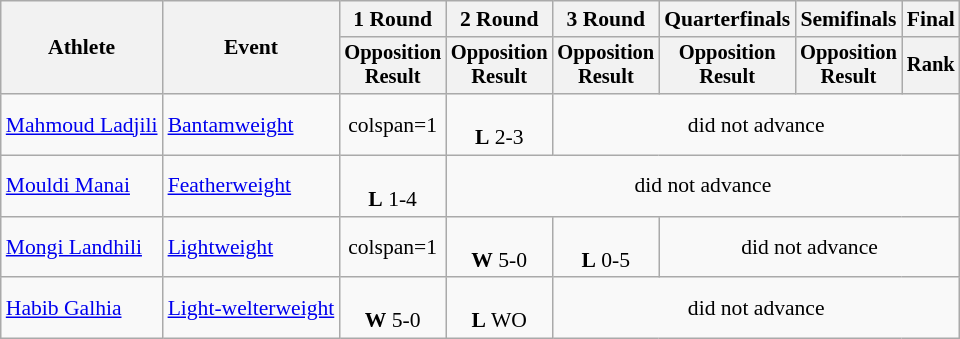<table class="wikitable" style="font-size:90%">
<tr>
<th rowspan="2">Athlete</th>
<th rowspan="2">Event</th>
<th>1 Round</th>
<th>2 Round</th>
<th>3 Round</th>
<th>Quarterfinals</th>
<th>Semifinals</th>
<th colspan=2>Final</th>
</tr>
<tr style="font-size:95%">
<th>Opposition<br>Result</th>
<th>Opposition<br>Result</th>
<th>Opposition<br>Result</th>
<th>Opposition<br>Result</th>
<th>Opposition<br>Result</th>
<th colspan=2>Rank</th>
</tr>
<tr align=center>
<td align=left><a href='#'>Mahmoud Ladjili</a></td>
<td align=left><a href='#'>Bantamweight</a></td>
<td>colspan=1 </td>
<td><br><strong>L</strong> 2-3</td>
<td colspan=5>did not advance</td>
</tr>
<tr align=center>
<td align=left><a href='#'>Mouldi Manai</a></td>
<td align=left><a href='#'>Featherweight</a></td>
<td><br><strong>L</strong> 1-4</td>
<td colspan=6>did not advance</td>
</tr>
<tr align=center>
<td align=left><a href='#'>Mongi Landhili</a></td>
<td align=left><a href='#'>Lightweight</a></td>
<td>colspan=1 </td>
<td><br><strong>W</strong> 5-0</td>
<td><br><strong>L</strong> 0-5</td>
<td colspan=4>did not advance</td>
</tr>
<tr align=center>
<td align=left><a href='#'>Habib Galhia</a></td>
<td align=left><a href='#'>Light-welterweight</a></td>
<td><br><strong>W</strong> 5-0</td>
<td><br><strong>L</strong> WO</td>
<td colspan=4>did not advance</td>
</tr>
</table>
